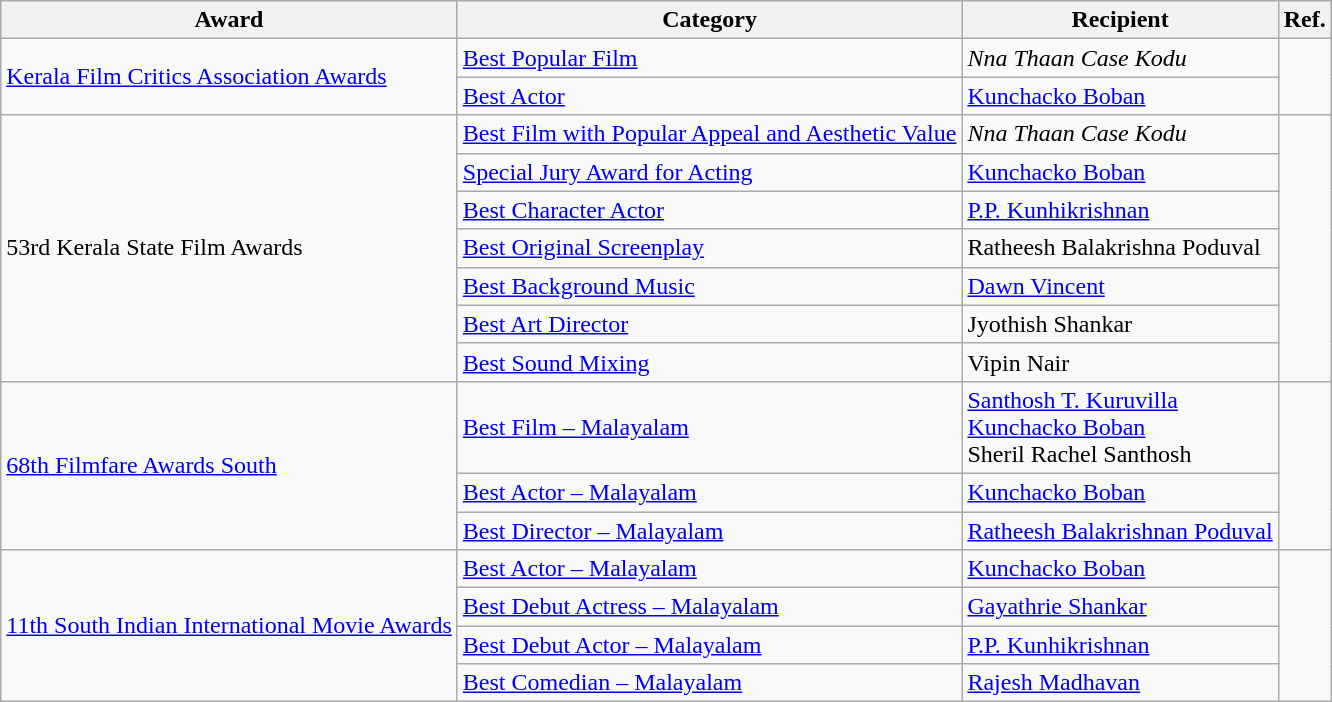<table class="wikitable">
<tr>
<th>Award</th>
<th>Category</th>
<th>Recipient</th>
<th>Ref.</th>
</tr>
<tr>
<td rowspan="2"><a href='#'>Kerala Film Critics Association Awards</a></td>
<td><a href='#'>Best Popular Film</a></td>
<td><em>Nna Thaan Case Kodu</em></td>
<td rowspan="2"></td>
</tr>
<tr>
<td><a href='#'>Best Actor</a></td>
<td><a href='#'>Kunchacko Boban</a></td>
</tr>
<tr>
<td rowspan="7">53rd Kerala State Film Awards</td>
<td><a href='#'>Best Film with Popular Appeal and Aesthetic Value</a></td>
<td><em>Nna Thaan Case Kodu</em></td>
<td rowspan="7"></td>
</tr>
<tr>
<td><a href='#'>Special Jury Award
for Acting</a></td>
<td><a href='#'>Kunchacko Boban</a></td>
</tr>
<tr>
<td><a href='#'>Best Character Actor</a></td>
<td><a href='#'>P.P. Kunhikrishnan</a></td>
</tr>
<tr>
<td><a href='#'>Best Original Screenplay</a></td>
<td>Ratheesh Balakrishna Poduval</td>
</tr>
<tr>
<td><a href='#'>Best Background Music</a></td>
<td><a href='#'>Dawn Vincent</a></td>
</tr>
<tr>
<td><a href='#'>Best Art Director</a></td>
<td>Jyothish Shankar</td>
</tr>
<tr>
<td><a href='#'>Best Sound Mixing</a></td>
<td>Vipin Nair</td>
</tr>
<tr>
<td rowspan="3"><a href='#'>68th Filmfare Awards South</a></td>
<td><a href='#'>Best Film – Malayalam</a></td>
<td><a href='#'>Santhosh T. Kuruvilla</a><br><a href='#'>Kunchacko Boban</a><br>Sheril Rachel Santhosh</td>
</tr>
<tr>
<td><a href='#'>Best Actor – Malayalam</a></td>
<td><a href='#'>Kunchacko Boban</a></td>
</tr>
<tr>
<td><a href='#'>Best Director – Malayalam</a></td>
<td><a href='#'>Ratheesh Balakrishnan Poduval</a></td>
</tr>
<tr>
<td rowspan="4"><a href='#'>11th South Indian International Movie Awards</a></td>
<td><a href='#'>Best Actor – Malayalam</a></td>
<td><a href='#'>Kunchacko Boban</a></td>
<td rowspan="4"></td>
</tr>
<tr>
<td><a href='#'>Best Debut Actress – Malayalam</a></td>
<td><a href='#'>Gayathrie Shankar</a></td>
</tr>
<tr>
<td><a href='#'>Best Debut Actor – Malayalam</a></td>
<td><a href='#'>P.P. Kunhikrishnan</a></td>
</tr>
<tr>
<td><a href='#'>Best Comedian – Malayalam</a></td>
<td><a href='#'>Rajesh Madhavan</a></td>
</tr>
</table>
